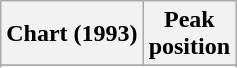<table class="wikitable">
<tr>
<th>Chart (1993)</th>
<th style="text-align:center;">Peak<br>position</th>
</tr>
<tr>
</tr>
<tr>
</tr>
</table>
